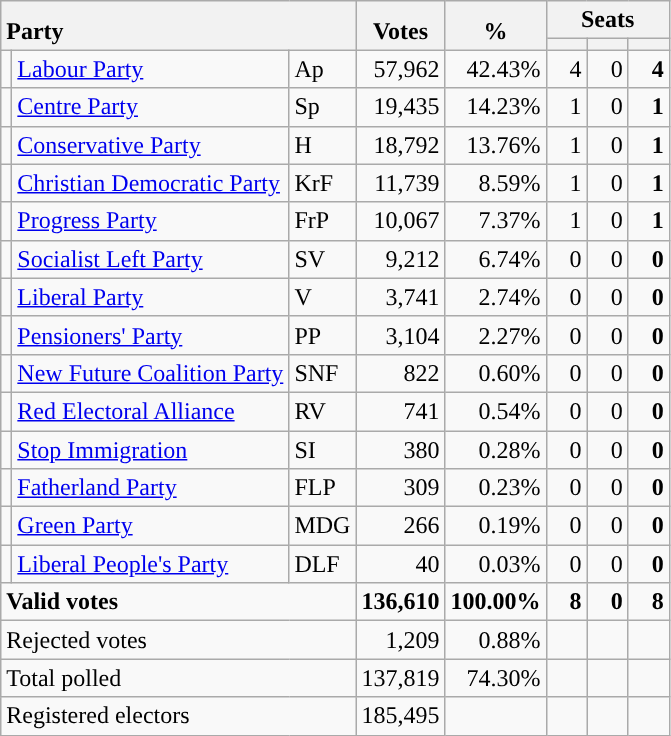<table class="wikitable" border="1" style="text-align:right;">
<tr>
<th style="text-align:left;" valign=bottom rowspan=2 colspan=3>Party</th>
<th align=center valign=bottom rowspan=2 width="50">Votes</th>
<th align=center valign=bottom rowspan=2 width="50">%</th>
<th colspan=3>Seats</th>
</tr>
<tr>
<th align=center valign=bottom width="20"><small></small></th>
<th align=center valign=bottom width="20"><small><a href='#'></a></small></th>
<th align=center valign=bottom width="20"><small></small></th>
</tr>
<tr>
<td style="color:inherit;background:"></td>
<td align=left><a href='#'>Labour Party</a></td>
<td align=left>Ap</td>
<td>57,962</td>
<td>42.43%</td>
<td>4</td>
<td>0</td>
<td><strong>4</strong></td>
</tr>
<tr>
<td style="color:inherit;background:"></td>
<td align=left><a href='#'>Centre Party</a></td>
<td align=left>Sp</td>
<td>19,435</td>
<td>14.23%</td>
<td>1</td>
<td>0</td>
<td><strong>1</strong></td>
</tr>
<tr>
<td style="color:inherit;background:"></td>
<td align=left><a href='#'>Conservative Party</a></td>
<td align=left>H</td>
<td>18,792</td>
<td>13.76%</td>
<td>1</td>
<td>0</td>
<td><strong>1</strong></td>
</tr>
<tr>
<td style="color:inherit;background:"></td>
<td align=left><a href='#'>Christian Democratic Party</a></td>
<td align=left>KrF</td>
<td>11,739</td>
<td>8.59%</td>
<td>1</td>
<td>0</td>
<td><strong>1</strong></td>
</tr>
<tr>
<td style="color:inherit;background:"></td>
<td align=left><a href='#'>Progress Party</a></td>
<td align=left>FrP</td>
<td>10,067</td>
<td>7.37%</td>
<td>1</td>
<td>0</td>
<td><strong>1</strong></td>
</tr>
<tr>
<td style="color:inherit;background:"></td>
<td align=left><a href='#'>Socialist Left Party</a></td>
<td align=left>SV</td>
<td>9,212</td>
<td>6.74%</td>
<td>0</td>
<td>0</td>
<td><strong>0</strong></td>
</tr>
<tr>
<td style="color:inherit;background:"></td>
<td align=left><a href='#'>Liberal Party</a></td>
<td align=left>V</td>
<td>3,741</td>
<td>2.74%</td>
<td>0</td>
<td>0</td>
<td><strong>0</strong></td>
</tr>
<tr>
<td style="color:inherit;background:"></td>
<td align=left><a href='#'>Pensioners' Party</a></td>
<td align=left>PP</td>
<td>3,104</td>
<td>2.27%</td>
<td>0</td>
<td>0</td>
<td><strong>0</strong></td>
</tr>
<tr>
<td style="color:inherit;background:"></td>
<td align=left><a href='#'>New Future Coalition Party</a></td>
<td align=left>SNF</td>
<td>822</td>
<td>0.60%</td>
<td>0</td>
<td>0</td>
<td><strong>0</strong></td>
</tr>
<tr>
<td style="color:inherit;background:"></td>
<td align=left><a href='#'>Red Electoral Alliance</a></td>
<td align=left>RV</td>
<td>741</td>
<td>0.54%</td>
<td>0</td>
<td>0</td>
<td><strong>0</strong></td>
</tr>
<tr>
<td style="color:inherit;background:"></td>
<td align=left><a href='#'>Stop Immigration</a></td>
<td align=left>SI</td>
<td>380</td>
<td>0.28%</td>
<td>0</td>
<td>0</td>
<td><strong>0</strong></td>
</tr>
<tr>
<td style="color:inherit;background:"></td>
<td align=left><a href='#'>Fatherland Party</a></td>
<td align=left>FLP</td>
<td>309</td>
<td>0.23%</td>
<td>0</td>
<td>0</td>
<td><strong>0</strong></td>
</tr>
<tr>
<td style="color:inherit;background:"></td>
<td align=left><a href='#'>Green Party</a></td>
<td align=left>MDG</td>
<td>266</td>
<td>0.19%</td>
<td>0</td>
<td>0</td>
<td><strong>0</strong></td>
</tr>
<tr>
<td style="color:inherit;background:"></td>
<td align=left><a href='#'>Liberal People's Party</a></td>
<td align=left>DLF</td>
<td>40</td>
<td>0.03%</td>
<td>0</td>
<td>0</td>
<td><strong>0</strong></td>
</tr>
<tr style="font-weight:bold">
<td align=left colspan=3>Valid votes</td>
<td>136,610</td>
<td>100.00%</td>
<td>8</td>
<td>0</td>
<td>8</td>
</tr>
<tr>
<td align=left colspan=3>Rejected votes</td>
<td>1,209</td>
<td>0.88%</td>
<td></td>
<td></td>
<td></td>
</tr>
<tr>
<td align=left colspan=3>Total polled</td>
<td>137,819</td>
<td>74.30%</td>
<td></td>
<td></td>
<td></td>
</tr>
<tr>
<td align=left colspan=3>Registered electors</td>
<td>185,495</td>
<td></td>
<td></td>
<td></td>
<td></td>
</tr>
</table>
